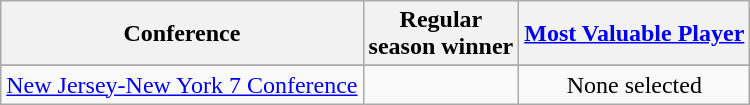<table class="wikitable" style="text-align:center;">
<tr>
<th>Conference</th>
<th>Regular <br> season winner</th>
<th><a href='#'>Most Valuable Player</a></th>
</tr>
<tr>
</tr>
<tr>
<td><a href='#'>New Jersey-New York 7 Conference</a></td>
<td></td>
<td>None selected</td>
</tr>
</table>
